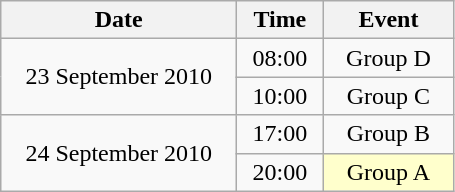<table class = "wikitable" style="text-align:center;">
<tr>
<th width=150>Date</th>
<th width=50>Time</th>
<th width=80>Event</th>
</tr>
<tr>
<td rowspan=2>23 September 2010</td>
<td>08:00</td>
<td>Group D</td>
</tr>
<tr>
<td>10:00</td>
<td>Group C</td>
</tr>
<tr>
<td rowspan=2>24 September 2010</td>
<td>17:00</td>
<td>Group B</td>
</tr>
<tr>
<td>20:00</td>
<td bgcolor=ffffcc>Group A</td>
</tr>
</table>
